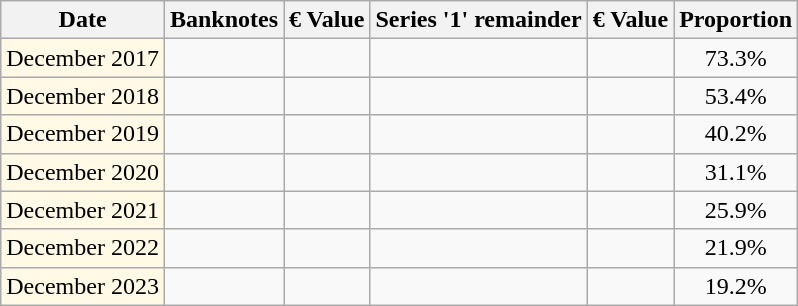<table class="wikitable" style="border-collapse:collapse">
<tr>
<th scope="col">Date</th>
<th scope="col">Banknotes</th>
<th scope="col">€ Value</th>
<th scope="col">Series '1' remainder</th>
<th scope="col">€ Value</th>
<th scope="col">Proportion</th>
</tr>
<tr align="center">
<td style="background-color:#FFF9E5;">December 2017</td>
<td></td>
<td></td>
<td></td>
<td></td>
<td>73.3%</td>
</tr>
<tr align="center">
<td style="background-color:#FFF9E5;">December 2018</td>
<td></td>
<td></td>
<td></td>
<td></td>
<td>53.4%</td>
</tr>
<tr align="center">
<td style="background-color:#FFF9E5;">December 2019</td>
<td></td>
<td></td>
<td></td>
<td></td>
<td>40.2%</td>
</tr>
<tr align="center">
<td style="background-color:#FFF9E5;">December 2020</td>
<td></td>
<td></td>
<td></td>
<td></td>
<td>31.1%</td>
</tr>
<tr align="center">
<td style="background-color:#FFF9E5;">December 2021</td>
<td></td>
<td></td>
<td></td>
<td></td>
<td>25.9%</td>
</tr>
<tr align="center">
<td style="background-color:#FFF9E5;">December 2022</td>
<td></td>
<td></td>
<td></td>
<td></td>
<td>21.9%</td>
</tr>
<tr align="center">
<td style="background-color:#FFF9E5;">December 2023</td>
<td></td>
<td></td>
<td></td>
<td></td>
<td>19.2%</td>
</tr>
</table>
